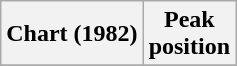<table class="wikitable plainrowheaders" style="text-align:center">
<tr>
<th scope="col">Chart (1982)</th>
<th scope="col">Peak<br> position</th>
</tr>
<tr>
</tr>
</table>
